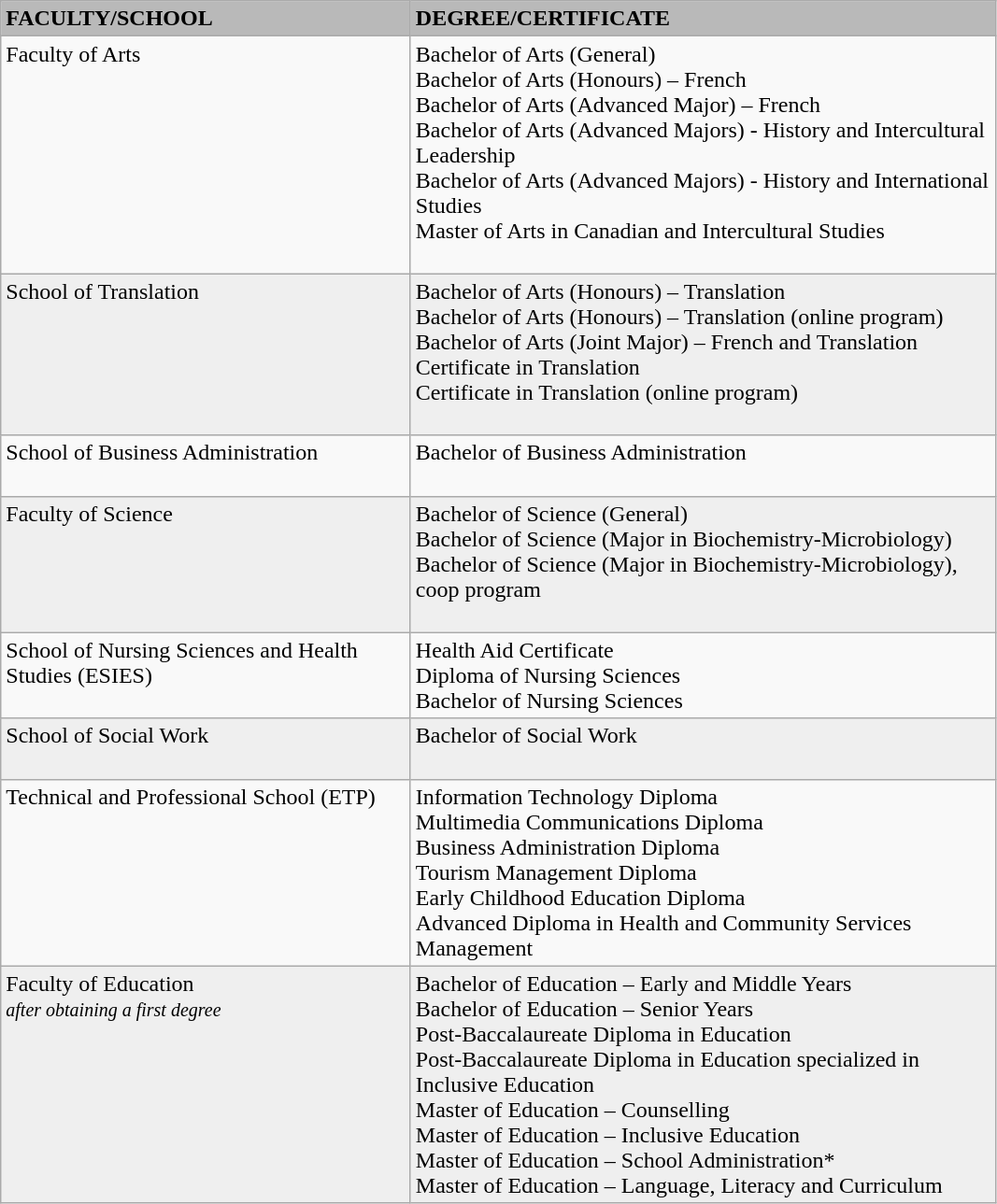<table class="wikitable">
<tr>
<td scope="col" style="background:#b9b9b9;" valign="top" align="left" width="285px"><strong>FACULTY/SCHOOL</strong></td>
<td scope="col" style="background:#b9b9b9;" valign="top" align="left" width="410px"><strong>DEGREE/CERTIFICATE</strong></td>
</tr>
<tr>
<td scope="row" valign="top" align="left">Faculty of Arts</td>
<td scope="row" valign="top" align="left">Bachelor of Arts (General) <br>Bachelor of Arts (Honours) – French <br>Bachelor of Arts (Advanced Major) – French <br>Bachelor of Arts (Advanced Majors) - History and Intercultural Leadership <br>Bachelor of Arts (Advanced Majors) - History and International Studies <br>Master of Arts in Canadian and Intercultural Studies <br> </td>
</tr>
<tr>
<td scope="row" valign="top" align="left" style="background:#efefef;">School of Translation</td>
<td scope="row" valign="top" align="left" style="background:#efefef;">Bachelor of Arts (Honours) – Translation <br>Bachelor of Arts (Honours) – Translation (online program) <br>Bachelor of Arts (Joint Major) – French and Translation  <br>Certificate in Translation <br>Certificate in Translation (online program)<br> </td>
</tr>
<tr>
<td scope="row" valign="top" align="left">School of Business Administration</td>
<td scope="row" valign="top" align="left">Bachelor of Business Administration<br> </td>
</tr>
<tr>
<td scope="row" valign="top" align="left" style="background:#efefef;">Faculty of Science</td>
<td scope="row" valign="top" align="left" style="background:#efefef;">Bachelor of Science (General) <br>Bachelor of Science (Major in Biochemistry-Microbiology)<br>Bachelor of Science (Major in Biochemistry-Microbiology), coop program<br> </td>
</tr>
<tr>
<td scope="row" valign="top" align="left">School of Nursing Sciences and Health Studies (ESIES)</td>
<td scope="row" valign="top" align="left">Health Aid Certificate <br>Diploma of Nursing Sciences <br>Bachelor of Nursing Sciences <br></td>
</tr>
<tr>
<td scope="row" valign="top" align="left" style="background:#efefef;">School of Social Work</td>
<td scope="row" valign="top" align="left" style="background:#efefef;">Bachelor of Social Work <br> </td>
</tr>
<tr>
<td scope="row" valign="top" align="left">Technical and Professional School (ETP)</td>
<td scope="row" valign="top" align="left">Information Technology Diploma <br>Multimedia Communications Diploma <br>Business Administration Diploma <br>Tourism Management Diploma<br>Early Childhood Education Diploma <br>Advanced Diploma in Health and Community Services Management <br></td>
</tr>
<tr>
<td scope="row" valign="top" align="left" style="background:#efefef;">Faculty of Education <br><small><em>after obtaining a first degree</em></small></td>
<td scope="row" valign="top" align="left" style="background:#efefef;">Bachelor of Education – Early and Middle Years <br>Bachelor of Education – Senior Years <br>Post-Baccalaureate Diploma in Education <br>Post-Baccalaureate Diploma in Education specialized in Inclusive Education <br>Master of Education – Counselling<br>Master of Education – Inclusive Education <br>Master of Education – School Administration* <br>Master of Education – Language, Literacy and Curriculum</td>
</tr>
</table>
